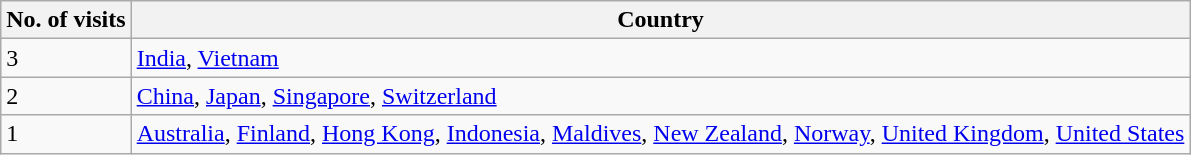<table class=wikitable>
<tr>
<th>No. of visits</th>
<th>Country</th>
</tr>
<tr>
<td>3</td>
<td><a href='#'>India</a>, <a href='#'>Vietnam</a></td>
</tr>
<tr>
<td>2</td>
<td><a href='#'>China</a>, <a href='#'>Japan</a>, <a href='#'>Singapore</a>, <a href='#'>Switzerland</a></td>
</tr>
<tr>
<td>1</td>
<td><a href='#'>Australia</a>, <a href='#'>Finland</a>, <a href='#'>Hong Kong</a>, <a href='#'>Indonesia</a>, <a href='#'>Maldives</a>, <a href='#'>New Zealand</a>, <a href='#'>Norway</a>, <a href='#'>United Kingdom</a>, <a href='#'>United States</a></td>
</tr>
</table>
